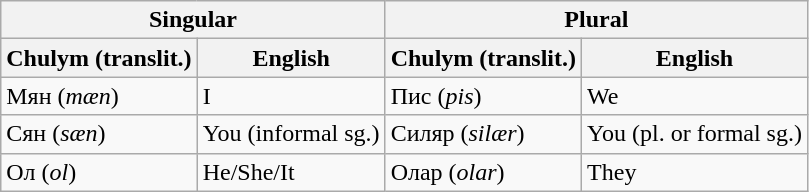<table class="wikitable">
<tr>
<th colspan="2">Singular</th>
<th colspan="2">Plural</th>
</tr>
<tr>
<th>Chulym (translit.)</th>
<th>English</th>
<th>Chulym (translit.)</th>
<th>English</th>
</tr>
<tr>
<td>Мян (<em>mæn</em>)</td>
<td>I</td>
<td>Пис (<em>pis</em>)</td>
<td>We</td>
</tr>
<tr>
<td>Сян (<em>sæn</em>)</td>
<td>You (informal sg.)</td>
<td>Силяр (<em>silær</em>)</td>
<td>You (pl. or formal sg.)</td>
</tr>
<tr>
<td>Ол (<em>ol</em>)</td>
<td>He/She/It</td>
<td>Олар (<em>olar</em>)</td>
<td>They</td>
</tr>
</table>
